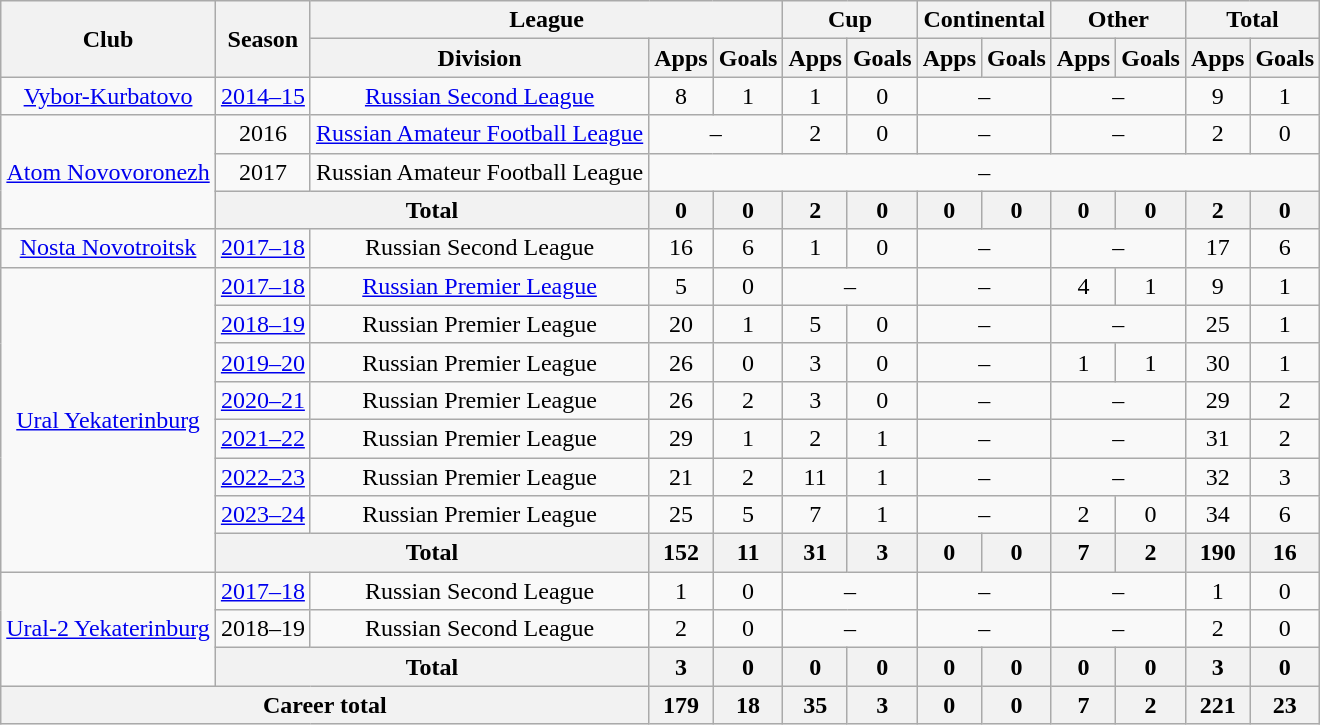<table class="wikitable" style="text-align: center;">
<tr>
<th rowspan=2>Club</th>
<th rowspan=2>Season</th>
<th colspan=3>League</th>
<th colspan=2>Cup</th>
<th colspan=2>Continental</th>
<th colspan=2>Other</th>
<th colspan=2>Total</th>
</tr>
<tr>
<th>Division</th>
<th>Apps</th>
<th>Goals</th>
<th>Apps</th>
<th>Goals</th>
<th>Apps</th>
<th>Goals</th>
<th>Apps</th>
<th>Goals</th>
<th>Apps</th>
<th>Goals</th>
</tr>
<tr>
<td><a href='#'>Vybor-Kurbatovo</a></td>
<td><a href='#'>2014–15</a></td>
<td><a href='#'>Russian Second League</a></td>
<td>8</td>
<td>1</td>
<td>1</td>
<td>0</td>
<td colspan=2>–</td>
<td colspan=2>–</td>
<td>9</td>
<td>1</td>
</tr>
<tr>
<td rowspan="3"><a href='#'>Atom Novovoronezh</a></td>
<td>2016</td>
<td><a href='#'>Russian Amateur Football League</a></td>
<td colspan=2>–</td>
<td>2</td>
<td>0</td>
<td colspan=2>–</td>
<td colspan=2>–</td>
<td>2</td>
<td>0</td>
</tr>
<tr>
<td>2017</td>
<td>Russian Amateur Football League</td>
<td colspan="10">–</td>
</tr>
<tr>
<th colspan=2>Total</th>
<th>0</th>
<th>0</th>
<th>2</th>
<th>0</th>
<th>0</th>
<th>0</th>
<th>0</th>
<th>0</th>
<th>2</th>
<th>0</th>
</tr>
<tr>
<td><a href='#'>Nosta Novotroitsk</a></td>
<td><a href='#'>2017–18</a></td>
<td>Russian Second League</td>
<td>16</td>
<td>6</td>
<td>1</td>
<td>0</td>
<td colspan=2>–</td>
<td colspan=2>–</td>
<td>17</td>
<td>6</td>
</tr>
<tr>
<td rowspan="8"><a href='#'>Ural Yekaterinburg</a></td>
<td><a href='#'>2017–18</a></td>
<td><a href='#'>Russian Premier League</a></td>
<td>5</td>
<td>0</td>
<td colspan=2>–</td>
<td colspan=2>–</td>
<td>4</td>
<td>1</td>
<td>9</td>
<td>1</td>
</tr>
<tr>
<td><a href='#'>2018–19</a></td>
<td>Russian Premier League</td>
<td>20</td>
<td>1</td>
<td>5</td>
<td>0</td>
<td colspan=2>–</td>
<td colspan=2>–</td>
<td>25</td>
<td>1</td>
</tr>
<tr>
<td><a href='#'>2019–20</a></td>
<td>Russian Premier League</td>
<td>26</td>
<td>0</td>
<td>3</td>
<td>0</td>
<td colspan=2>–</td>
<td>1</td>
<td>1</td>
<td>30</td>
<td>1</td>
</tr>
<tr>
<td><a href='#'>2020–21</a></td>
<td>Russian Premier League</td>
<td>26</td>
<td>2</td>
<td>3</td>
<td>0</td>
<td colspan=2>–</td>
<td colspan=2>–</td>
<td>29</td>
<td>2</td>
</tr>
<tr>
<td><a href='#'>2021–22</a></td>
<td>Russian Premier League</td>
<td>29</td>
<td>1</td>
<td>2</td>
<td>1</td>
<td colspan=2>–</td>
<td colspan=2>–</td>
<td>31</td>
<td>2</td>
</tr>
<tr>
<td><a href='#'>2022–23</a></td>
<td>Russian Premier League</td>
<td>21</td>
<td>2</td>
<td>11</td>
<td>1</td>
<td colspan=2>–</td>
<td colspan=2>–</td>
<td>32</td>
<td>3</td>
</tr>
<tr>
<td><a href='#'>2023–24</a></td>
<td>Russian Premier League</td>
<td>25</td>
<td>5</td>
<td>7</td>
<td>1</td>
<td colspan=2>–</td>
<td>2</td>
<td>0</td>
<td>34</td>
<td>6</td>
</tr>
<tr>
<th colspan=2>Total</th>
<th>152</th>
<th>11</th>
<th>31</th>
<th>3</th>
<th>0</th>
<th>0</th>
<th>7</th>
<th>2</th>
<th>190</th>
<th>16</th>
</tr>
<tr>
<td rowspan="3"><a href='#'>Ural-2 Yekaterinburg</a></td>
<td><a href='#'>2017–18</a></td>
<td>Russian Second League</td>
<td>1</td>
<td>0</td>
<td colspan=2>–</td>
<td colspan=2>–</td>
<td colspan=2>–</td>
<td>1</td>
<td>0</td>
</tr>
<tr>
<td>2018–19</td>
<td>Russian Second League</td>
<td>2</td>
<td>0</td>
<td colspan=2>–</td>
<td colspan=2>–</td>
<td colspan=2>–</td>
<td>2</td>
<td>0</td>
</tr>
<tr>
<th colspan=2>Total</th>
<th>3</th>
<th>0</th>
<th>0</th>
<th>0</th>
<th>0</th>
<th>0</th>
<th>0</th>
<th>0</th>
<th>3</th>
<th>0</th>
</tr>
<tr>
<th colspan=3>Career total</th>
<th>179</th>
<th>18</th>
<th>35</th>
<th>3</th>
<th>0</th>
<th>0</th>
<th>7</th>
<th>2</th>
<th>221</th>
<th>23</th>
</tr>
</table>
